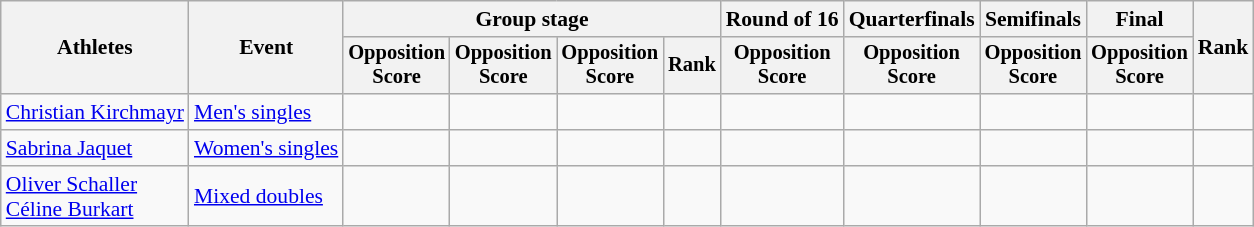<table class="wikitable" style="font-size:90%">
<tr>
<th rowspan="2">Athletes</th>
<th rowspan="2">Event</th>
<th colspan="4">Group stage</th>
<th>Round of 16</th>
<th>Quarterfinals</th>
<th>Semifinals</th>
<th>Final</th>
<th rowspan="2">Rank</th>
</tr>
<tr style="font-size:95%">
<th>Opposition<br>Score</th>
<th>Opposition<br>Score</th>
<th>Opposition<br>Score</th>
<th>Rank</th>
<th>Opposition<br>Score</th>
<th>Opposition<br>Score</th>
<th>Opposition<br>Score</th>
<th>Opposition<br>Score</th>
</tr>
<tr align="center">
<td align="left"><a href='#'>Christian Kirchmayr</a></td>
<td align="left"><a href='#'>Men's singles</a></td>
<td><br></td>
<td><br></td>
<td><br></td>
<td></td>
<td></td>
<td></td>
<td></td>
<td></td>
<td></td>
</tr>
<tr align="center">
<td align="left"><a href='#'>Sabrina Jaquet</a></td>
<td align="left"><a href='#'>Women's singles</a></td>
<td><br></td>
<td><br></td>
<td><br></td>
<td></td>
<td></td>
<td></td>
<td></td>
<td></td>
<td></td>
</tr>
<tr align="center">
<td align="left"><a href='#'>Oliver Schaller</a><br><a href='#'>Céline Burkart</a></td>
<td align="left"><a href='#'>Mixed doubles</a></td>
<td><br></td>
<td><br></td>
<td><br></td>
<td></td>
<td></td>
<td></td>
<td></td>
<td></td>
<td></td>
</tr>
</table>
